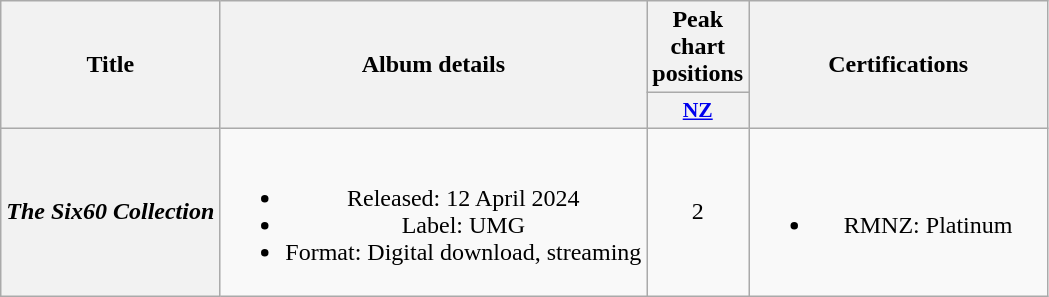<table class="wikitable plainrowheaders" style="text-align:center;">
<tr>
<th scope="col" rowspan="2">Title</th>
<th scope="col" rowspan="2">Album details</th>
<th scope="col" colspan="1">Peak chart positions</th>
<th scope="col" rowspan="2" style="width:12em;">Certifications</th>
</tr>
<tr>
<th scope="col" style="width:3em;font-size:90%;"><a href='#'>NZ</a><br></th>
</tr>
<tr>
<th scope="row"><em>The Six60 Collection</em></th>
<td><br><ul><li>Released: 12 April 2024</li><li>Label: UMG</li><li>Format: Digital download, streaming</li></ul></td>
<td>2<br></td>
<td><br><ul><li>RMNZ: Platinum</li></ul></td>
</tr>
</table>
